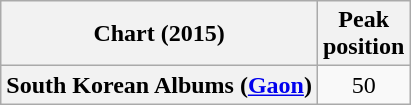<table class="wikitable plainrowheaders">
<tr>
<th>Chart (2015)</th>
<th>Peak<br>position</th>
</tr>
<tr>
<th scope="row">South Korean Albums (<a href='#'>Gaon</a>)</th>
<td align="center">50</td>
</tr>
</table>
